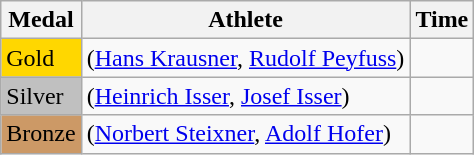<table class="wikitable">
<tr>
<th>Medal</th>
<th>Athlete</th>
<th>Time</th>
</tr>
<tr>
<td bgcolor="gold">Gold</td>
<td> (<a href='#'>Hans Krausner</a>, <a href='#'>Rudolf Peyfuss</a>)</td>
<td></td>
</tr>
<tr>
<td bgcolor="silver">Silver</td>
<td> (<a href='#'>Heinrich Isser</a>, <a href='#'>Josef Isser</a>)</td>
<td></td>
</tr>
<tr>
<td bgcolor="CC9966">Bronze</td>
<td> (<a href='#'>Norbert Steixner</a>, <a href='#'>Adolf Hofer</a>)</td>
<td></td>
</tr>
</table>
